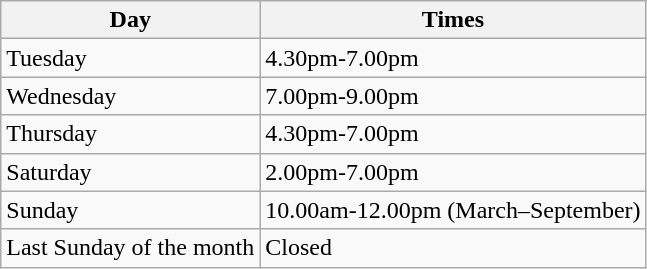<table class="wikitable">
<tr>
<th>Day</th>
<th>Times</th>
</tr>
<tr>
<td>Tuesday</td>
<td>4.30pm-7.00pm</td>
</tr>
<tr>
<td>Wednesday</td>
<td>7.00pm-9.00pm</td>
</tr>
<tr>
<td>Thursday</td>
<td>4.30pm-7.00pm</td>
</tr>
<tr>
<td>Saturday</td>
<td>2.00pm-7.00pm</td>
</tr>
<tr>
<td>Sunday</td>
<td>10.00am-12.00pm (March–September)</td>
</tr>
<tr>
<td>Last Sunday of the month</td>
<td>Closed</td>
</tr>
</table>
